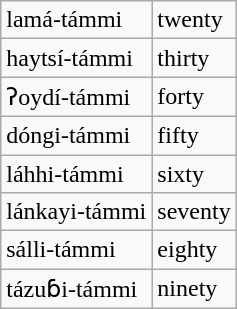<table class="wikitable">
<tr>
<td>lamá-támmi</td>
<td>twenty</td>
</tr>
<tr>
<td>haytsí-támmi</td>
<td>thirty</td>
</tr>
<tr>
<td>ʔoydí-támmi</td>
<td>forty</td>
</tr>
<tr>
<td>dóngi-támmi</td>
<td>fifty</td>
</tr>
<tr>
<td>láhhi-támmi</td>
<td>sixty</td>
</tr>
<tr>
<td>lánkayi-támmi</td>
<td>seventy</td>
</tr>
<tr>
<td>sálli-támmi</td>
<td>eighty</td>
</tr>
<tr>
<td>tázuɓi-támmi</td>
<td>ninety</td>
</tr>
</table>
